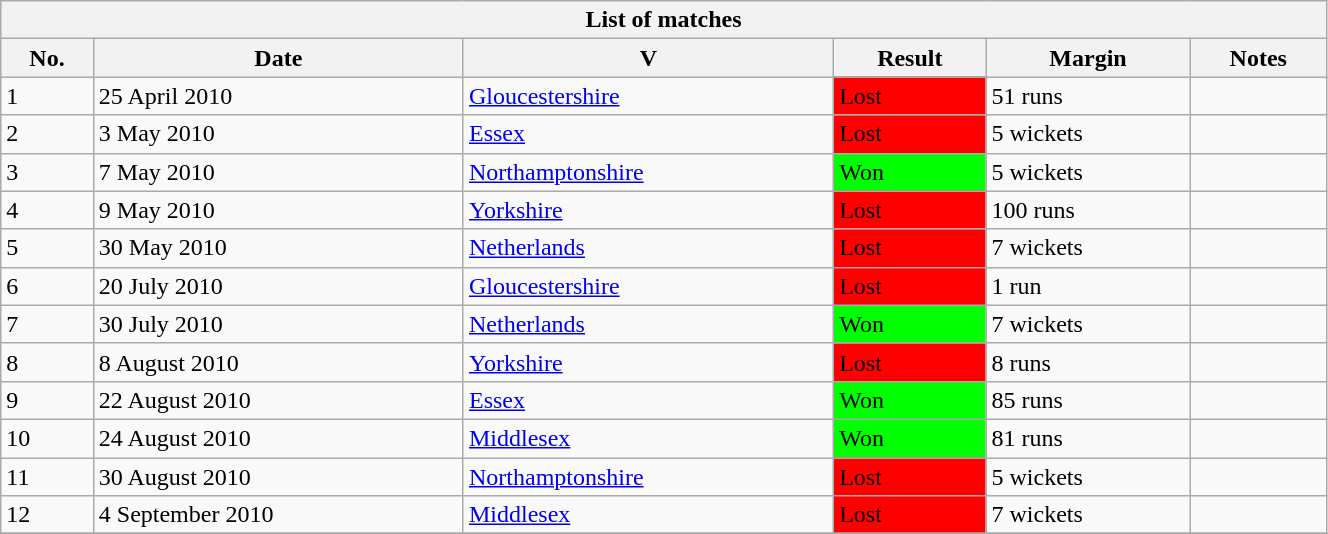<table class="wikitable" width="70%">
<tr>
<th bgcolor="#efefef" colspan=6>List of  matches</th>
</tr>
<tr bgcolor="#efefef">
<th>No.</th>
<th>Date</th>
<th>V</th>
<th>Result</th>
<th>Margin</th>
<th>Notes</th>
</tr>
<tr>
<td>1</td>
<td>25 April 2010</td>
<td><a href='#'>Gloucestershire</a> <br> </td>
<td bgcolor="#FF0000">Lost</td>
<td>51 runs</td>
<td></td>
</tr>
<tr>
<td>2</td>
<td>3 May 2010</td>
<td><a href='#'>Essex</a>  <br> </td>
<td bgcolor="#FF0000">Lost</td>
<td>5 wickets</td>
<td></td>
</tr>
<tr>
<td>3</td>
<td>7 May 2010</td>
<td><a href='#'>Northamptonshire</a> <br> </td>
<td bgcolor="#00FF00">Won</td>
<td>5 wickets</td>
<td></td>
</tr>
<tr>
<td>4</td>
<td>9 May 2010</td>
<td><a href='#'>Yorkshire</a><br> </td>
<td bgcolor="#FF0000">Lost</td>
<td>100 runs</td>
<td></td>
</tr>
<tr>
<td>5</td>
<td>30 May 2010</td>
<td><a href='#'>Netherlands</a> <br> </td>
<td bgcolor="#FF0000">Lost</td>
<td>7 wickets</td>
<td></td>
</tr>
<tr>
<td>6</td>
<td>20 July 2010</td>
<td><a href='#'>Gloucestershire</a> <br> </td>
<td bgcolor="#FF0000">Lost</td>
<td>1 run</td>
<td></td>
</tr>
<tr>
<td>7</td>
<td>30 July 2010</td>
<td><a href='#'>Netherlands</a> <br> </td>
<td bgcolor="#00FF00">Won</td>
<td>7 wickets</td>
<td></td>
</tr>
<tr>
<td>8</td>
<td>8 August 2010</td>
<td><a href='#'>Yorkshire</a><br> </td>
<td bgcolor="#FF0000">Lost</td>
<td>8 runs</td>
<td></td>
</tr>
<tr>
<td>9</td>
<td>22 August 2010</td>
<td><a href='#'>Essex</a>  <br> </td>
<td bgcolor="#00FF00">Won</td>
<td>85 runs</td>
<td></td>
</tr>
<tr>
<td>10</td>
<td>24 August 2010</td>
<td><a href='#'>Middlesex</a>   <br></td>
<td bgcolor="#00FF00">Won</td>
<td>81 runs</td>
<td></td>
</tr>
<tr>
<td>11</td>
<td>30 August 2010</td>
<td><a href='#'>Northamptonshire</a> <br> </td>
<td bgcolor="#FF0000">Lost</td>
<td>5 wickets</td>
<td></td>
</tr>
<tr>
<td>12</td>
<td>4 September 2010</td>
<td><a href='#'>Middlesex</a>   <br> </td>
<td bgcolor="#FF0000">Lost</td>
<td>7 wickets</td>
<td></td>
</tr>
<tr>
</tr>
</table>
